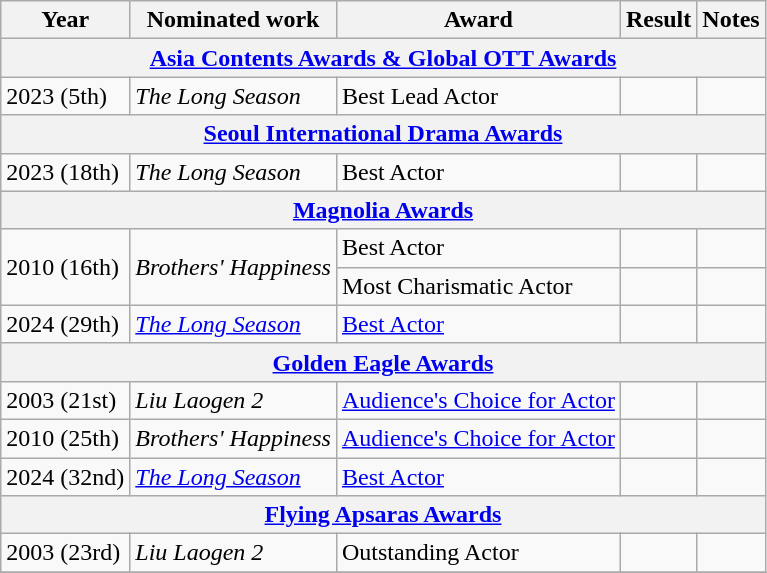<table class="wikitable">
<tr>
<th>Year</th>
<th>Nominated work</th>
<th>Award</th>
<th>Result</th>
<th>Notes</th>
</tr>
<tr>
<th colspan="5"><a href='#'>Asia Contents Awards & Global OTT Awards</a></th>
</tr>
<tr>
<td>2023 (5th)</td>
<td><em>The Long Season</em></td>
<td>Best Lead Actor</td>
<td></td>
<td></td>
</tr>
<tr>
<th colspan="5"><a href='#'>Seoul International Drama Awards</a></th>
</tr>
<tr>
<td>2023 (18th)</td>
<td><em>The Long Season</em></td>
<td>Best Actor</td>
<td></td>
<td></td>
</tr>
<tr>
<th colspan="5"><a href='#'>Magnolia Awards</a></th>
</tr>
<tr>
<td rowspan="2">2010 (16th)</td>
<td rowspan="2"><em>Brothers' Happiness</em></td>
<td>Best Actor</td>
<td></td>
<td></td>
</tr>
<tr>
<td>Most Charismatic Actor</td>
<td></td>
<td></td>
</tr>
<tr>
<td rowspan="1">2024 (29th)</td>
<td rowspan="1"><em><a href='#'>The Long Season</a></em></td>
<td><a href='#'>Best Actor</a></td>
<td></td>
<td></td>
</tr>
<tr>
<th colspan="5"><a href='#'>Golden Eagle Awards</a></th>
</tr>
<tr>
<td>2003 (21st)</td>
<td><em>Liu Laogen 2</em></td>
<td><a href='#'>Audience's Choice for Actor</a></td>
<td></td>
<td></td>
</tr>
<tr>
<td>2010 (25th)</td>
<td><em>Brothers' Happiness</em></td>
<td><a href='#'>Audience's Choice for Actor</a></td>
<td></td>
<td></td>
</tr>
<tr>
<td>2024 (32nd)</td>
<td><em><a href='#'>The Long Season</a></em></td>
<td><a href='#'>Best Actor</a></td>
<td></td>
<td></td>
</tr>
<tr>
<th colspan="5"><a href='#'>Flying Apsaras Awards</a></th>
</tr>
<tr>
<td>2003 (23rd)</td>
<td><em>Liu Laogen 2</em></td>
<td>Outstanding Actor</td>
<td></td>
<td></td>
</tr>
<tr>
</tr>
</table>
